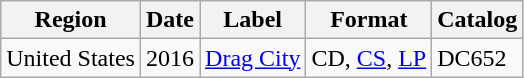<table class="wikitable">
<tr>
<th>Region</th>
<th>Date</th>
<th>Label</th>
<th>Format</th>
<th>Catalog</th>
</tr>
<tr>
<td>United States</td>
<td>2016</td>
<td><a href='#'>Drag City</a></td>
<td>CD, <a href='#'>CS</a>, <a href='#'>LP</a></td>
<td>DC652</td>
</tr>
</table>
